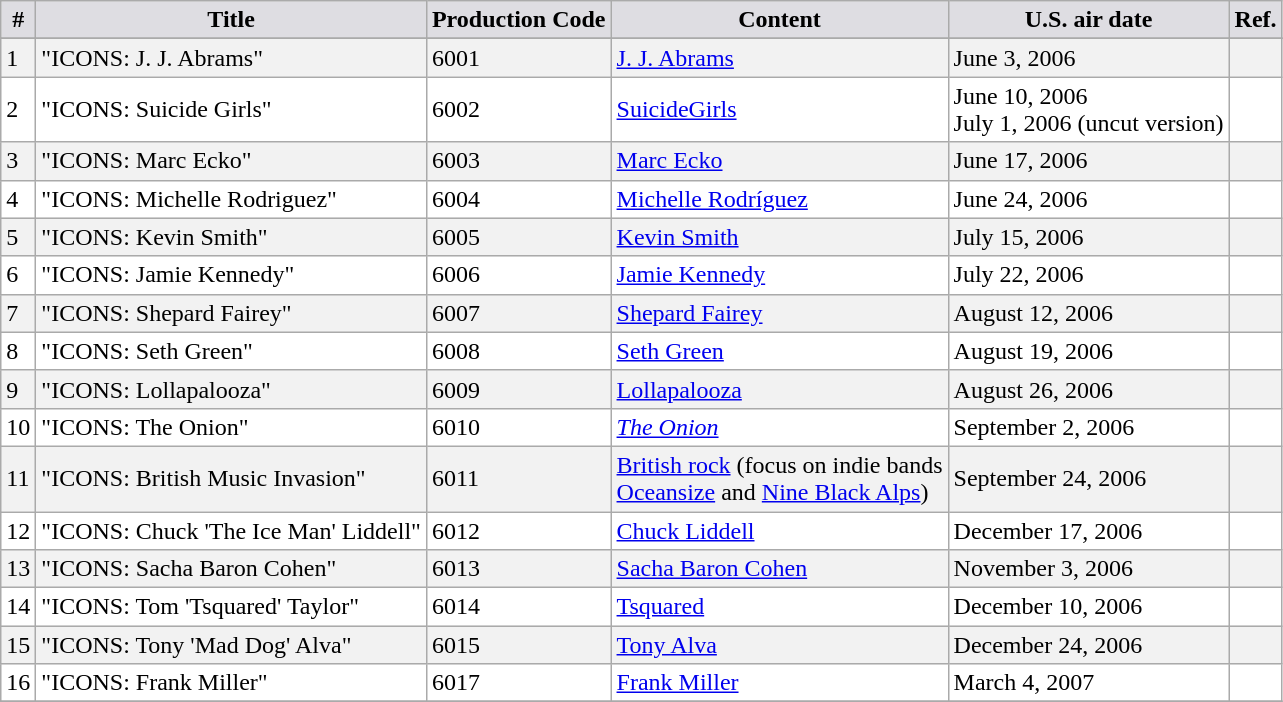<table class="wikitable">
<tr>
<th style="background-color: #DEDDE2">#</th>
<th style="background-color: #DEDDE2">Title</th>
<th style="background-color: #DEDDE2">Production Code</th>
<th style="background-color: #DEDDE2">Content</th>
<th style="background-color: #DEDDE2">U.S. air date</th>
<th style="background-color: #DEDDE2">Ref.</th>
</tr>
<tr style="background-color: #F2F2F2;" |>
</tr>
<tr style="background-color: #F2F2F2;" |>
<td>1</td>
<td>"ICONS: J. J. Abrams"</td>
<td>6001</td>
<td><a href='#'>J. J. Abrams</a></td>
<td>June 3, 2006</td>
<td></td>
</tr>
<tr style="background-color: #FFFFFF;" |>
<td>2</td>
<td>"ICONS: Suicide Girls"</td>
<td>6002</td>
<td><a href='#'>SuicideGirls</a></td>
<td>June 10, 2006<br>July 1, 2006 (uncut version)</td>
<td></td>
</tr>
<tr style="background-color: #F2F2F2;" |>
<td>3</td>
<td>"ICONS: Marc Ecko"</td>
<td>6003</td>
<td><a href='#'>Marc Ecko</a></td>
<td>June 17, 2006</td>
<td></td>
</tr>
<tr style="background-color: #FFFFFF;" |>
<td>4</td>
<td>"ICONS: Michelle Rodriguez"</td>
<td>6004</td>
<td><a href='#'>Michelle Rodríguez</a></td>
<td>June 24, 2006</td>
<td></td>
</tr>
<tr style="background-color: #F2F2F2;" |>
<td>5</td>
<td>"ICONS: Kevin Smith"</td>
<td>6005</td>
<td><a href='#'>Kevin Smith</a></td>
<td>July 15, 2006</td>
<td></td>
</tr>
<tr style="background-color: #FFFFFF;" |>
<td>6</td>
<td>"ICONS: Jamie Kennedy"</td>
<td>6006</td>
<td><a href='#'>Jamie Kennedy</a></td>
<td>July 22, 2006</td>
<td></td>
</tr>
<tr style="background-color: #F2F2F2;" |>
<td>7</td>
<td>"ICONS: Shepard Fairey"</td>
<td>6007</td>
<td><a href='#'>Shepard Fairey</a></td>
<td>August 12, 2006</td>
<td></td>
</tr>
<tr style="background-color: #FFFFFF;" |>
<td>8</td>
<td>"ICONS: Seth Green"</td>
<td>6008</td>
<td><a href='#'>Seth Green</a></td>
<td>August 19, 2006</td>
<td></td>
</tr>
<tr style="background-color: #F2F2F2;" |>
<td>9</td>
<td>"ICONS: Lollapalooza"</td>
<td>6009</td>
<td><a href='#'>Lollapalooza</a></td>
<td>August 26, 2006</td>
<td></td>
</tr>
<tr style="background-color: #FFFFFF;" |>
<td>10</td>
<td>"ICONS: The Onion"</td>
<td>6010</td>
<td><em><a href='#'>The Onion</a></em></td>
<td>September 2, 2006</td>
<td></td>
</tr>
<tr style="background-color: #F2F2F2;" |>
<td>11</td>
<td>"ICONS: British Music Invasion"</td>
<td>6011</td>
<td><a href='#'>British rock</a> (focus on indie bands <br><a href='#'>Oceansize</a> and <a href='#'>Nine Black Alps</a>)</td>
<td>September 24, 2006</td>
<td></td>
</tr>
<tr style="background-color: #FFFFFF;" |>
<td>12</td>
<td>"ICONS: Chuck 'The Ice Man' Liddell"</td>
<td>6012</td>
<td><a href='#'>Chuck Liddell</a></td>
<td>December 17, 2006</td>
<td></td>
</tr>
<tr style="background-color: #F2F2F2;" |>
<td>13</td>
<td>"ICONS: Sacha Baron Cohen"</td>
<td>6013</td>
<td><a href='#'>Sacha Baron Cohen</a></td>
<td>November 3, 2006</td>
<td></td>
</tr>
<tr style="background-color: #FFFFFF;" |>
<td>14</td>
<td>"ICONS: Tom 'Tsquared' Taylor"</td>
<td>6014</td>
<td><a href='#'>Tsquared</a></td>
<td>December 10, 2006</td>
<td></td>
</tr>
<tr style="background-color: #F2F2F2;" |>
<td>15</td>
<td>"ICONS: Tony 'Mad Dog' Alva"</td>
<td>6015</td>
<td><a href='#'>Tony Alva</a></td>
<td>December 24, 2006</td>
<td></td>
</tr>
<tr style="background-color: #FFFFFF;" |>
<td>16</td>
<td>"ICONS: Frank Miller"</td>
<td>6017</td>
<td><a href='#'>Frank Miller</a></td>
<td>March 4, 2007</td>
<td></td>
</tr>
<tr style="background-color: #FFFFFF;">
</tr>
</table>
